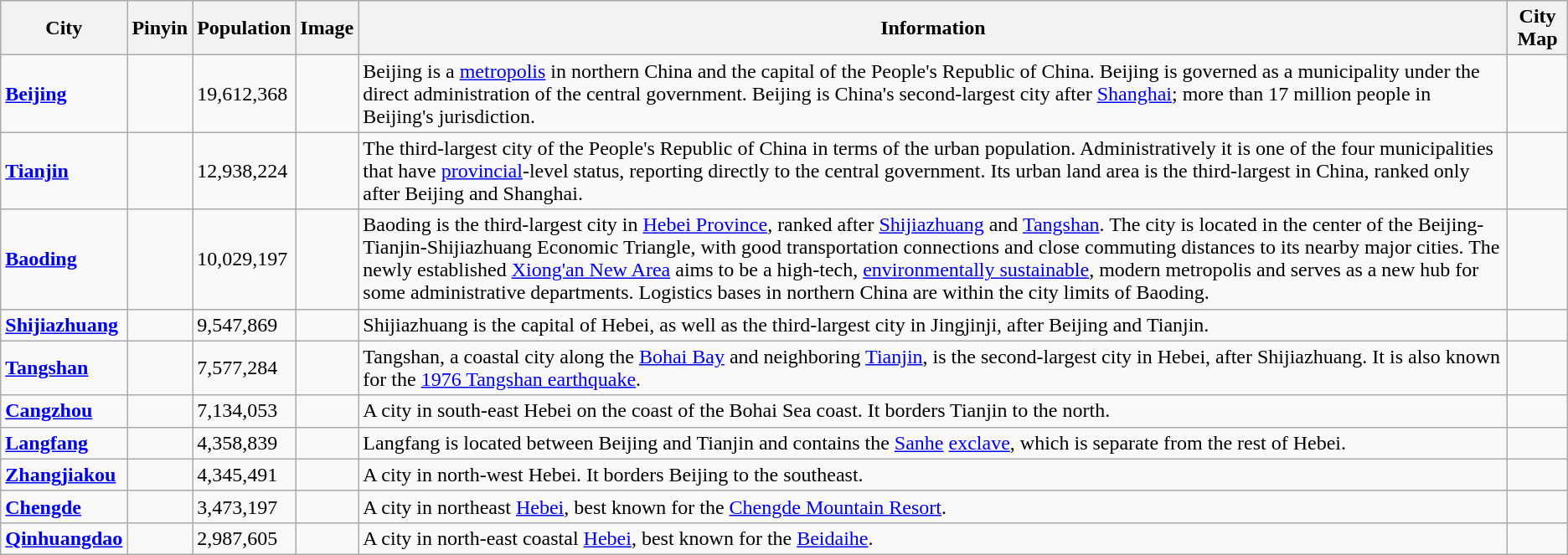<table class="wikitable sortable">
<tr>
<th>City</th>
<th>Pinyin</th>
<th>Population </th>
<th>Image</th>
<th>Information</th>
<th>City Map</th>
</tr>
<tr>
<td><strong><a href='#'>Beijing</a></strong><br></td>
<td></td>
<td>19,612,368</td>
<td></td>
<td>Beijing is a <a href='#'>metropolis</a> in northern China and the capital of the People's Republic of China. Beijing is governed as a municipality under the direct administration of the central government. Beijing is China's second-largest city after <a href='#'>Shanghai</a>; more than 17 million people in Beijing's jurisdiction.</td>
<td></td>
</tr>
<tr>
<td><strong><a href='#'>Tianjin</a></strong><br></td>
<td></td>
<td>12,938,224</td>
<td></td>
<td>The third-largest city of the People's Republic of China in terms of the urban population. Administratively it is one of the four municipalities that have <a href='#'>provincial</a>-level status, reporting directly to the central government. Its urban land area is the third-largest in China, ranked only after Beijing and Shanghai.</td>
<td></td>
</tr>
<tr>
<td><strong><a href='#'>Baoding</a></strong><br></td>
<td></td>
<td>10,029,197</td>
<td></td>
<td>Baoding is the third-largest city in <a href='#'>Hebei Province</a>, ranked after <a href='#'>Shijiazhuang</a> and <a href='#'>Tangshan</a>. The city is located in the center of the Beijing-Tianjin-Shijiazhuang Economic Triangle, with good transportation connections and close commuting distances to its nearby major cities. The newly established <a href='#'>Xiong'an New Area</a> aims to be a high-tech, <a href='#'>environmentally sustainable</a>, modern metropolis and serves as a new hub for some administrative departments. Logistics bases in northern China are within the city limits of Baoding.</td>
<td></td>
</tr>
<tr>
<td><strong><a href='#'>Shijiazhuang</a></strong><br></td>
<td></td>
<td>9,547,869</td>
<td></td>
<td>Shijiazhuang is the capital of Hebei, as well as the third-largest city in Jingjinji, after Beijing and Tianjin.</td>
<td></td>
</tr>
<tr>
<td><strong><a href='#'>Tangshan</a></strong><br></td>
<td></td>
<td>7,577,284</td>
<td></td>
<td>Tangshan, a coastal city along the <a href='#'>Bohai Bay</a> and neighboring <a href='#'>Tianjin</a>, is the second-largest city in Hebei, after Shijiazhuang. It is also known for the <a href='#'>1976 Tangshan earthquake</a>.</td>
<td></td>
</tr>
<tr>
<td><strong><a href='#'>Cangzhou</a></strong><br></td>
<td></td>
<td>7,134,053</td>
<td></td>
<td>A city in south-east Hebei on the coast of the Bohai Sea coast. It borders Tianjin to the north.</td>
<td></td>
</tr>
<tr>
<td><strong><a href='#'>Langfang</a></strong><br></td>
<td></td>
<td>4,358,839</td>
<td></td>
<td>Langfang is located between Beijing and Tianjin and contains the <a href='#'>Sanhe</a> <a href='#'>exclave</a>, which is separate from the rest of Hebei.</td>
<td></td>
</tr>
<tr>
<td><strong><a href='#'>Zhangjiakou</a></strong><br></td>
<td></td>
<td>4,345,491</td>
<td></td>
<td>A city in north-west Hebei. It borders Beijing to the southeast.</td>
<td></td>
</tr>
<tr>
<td><strong><a href='#'>Chengde</a></strong><br></td>
<td></td>
<td>3,473,197</td>
<td></td>
<td>A city in northeast <a href='#'>Hebei</a>, best known for the <a href='#'>Chengde Mountain Resort</a>.</td>
<td></td>
</tr>
<tr>
<td><strong><a href='#'>Qinhuangdao</a></strong><br></td>
<td></td>
<td>2,987,605</td>
<td></td>
<td>A city in north-east coastal <a href='#'>Hebei</a>, best known for the <a href='#'>Beidaihe</a>.</td>
<td></td>
</tr>
</table>
